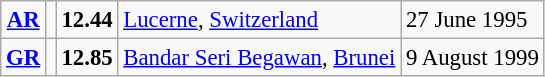<table class="wikitable" style="font-size:95%; position:relative;">
<tr>
<td align=center><strong><a href='#'>AR</a></strong></td>
<td></td>
<td><strong>12.44</strong></td>
<td><a href='#'>Lucerne</a>, <a href='#'>Switzerland</a></td>
<td>27 June 1995</td>
</tr>
<tr>
<td align=center><strong><a href='#'>GR</a></strong></td>
<td></td>
<td><strong>12.85</strong></td>
<td><a href='#'>Bandar Seri Begawan</a>, <a href='#'>Brunei</a></td>
<td>9 August 1999</td>
</tr>
</table>
